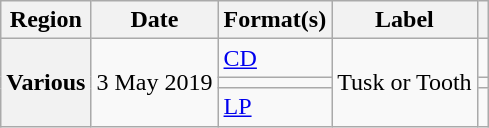<table class="wikitable plainrowheaders">
<tr>
<th scope="col">Region</th>
<th scope="col">Date</th>
<th scope="col">Format(s)</th>
<th scope="col">Label</th>
<th scope="col"></th>
</tr>
<tr>
<th scope="row" rowspan="3">Various</th>
<td rowspan="3">3 May 2019</td>
<td><a href='#'>CD</a></td>
<td rowspan="3">Tusk or Tooth</td>
<td style="text-align:center;"></td>
</tr>
<tr>
<td></td>
<td style="text-align:center;"></td>
</tr>
<tr>
<td><a href='#'>LP</a></td>
<td style="text-align:center;"></td>
</tr>
</table>
